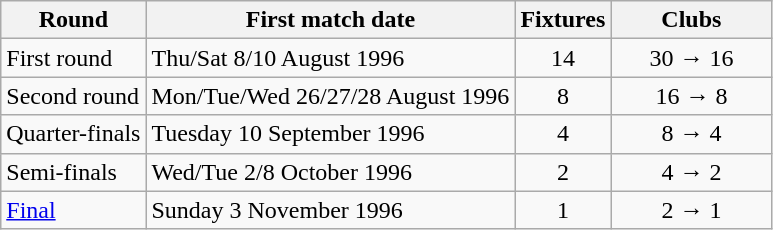<table class="wikitable">
<tr>
<th>Round</th>
<th>First match date</th>
<th>Fixtures</th>
<th width=100>Clubs</th>
</tr>
<tr align=center>
<td align=left>First round</td>
<td align=left>Thu/Sat 8/10 August 1996</td>
<td>14</td>
<td>30 → 16</td>
</tr>
<tr align=center>
<td align=left>Second round</td>
<td align=left>Mon/Tue/Wed 26/27/28 August 1996</td>
<td>8</td>
<td>16 → 8</td>
</tr>
<tr align=center>
<td align=left>Quarter-finals</td>
<td align=left>Tuesday 10 September 1996</td>
<td>4</td>
<td>8 → 4</td>
</tr>
<tr align=center>
<td align=left>Semi-finals</td>
<td align=left>Wed/Tue 2/8 October 1996</td>
<td>2</td>
<td>4 → 2</td>
</tr>
<tr align=center>
<td align=left><a href='#'>Final</a></td>
<td align=left>Sunday 3 November 1996</td>
<td>1</td>
<td>2 → 1</td>
</tr>
</table>
